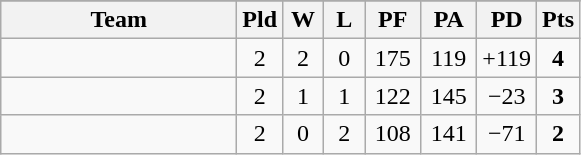<table class=wikitable>
<tr align=center>
</tr>
<tr>
<th width=150>Team</th>
<th width=20>Pld</th>
<th width=20>W</th>
<th width=20>L</th>
<th width=30>PF</th>
<th width=30>PA</th>
<th width=30>PD</th>
<th width=20>Pts</th>
</tr>
<tr align=center>
<td align=left></td>
<td>2</td>
<td>2</td>
<td>0</td>
<td>175</td>
<td>119</td>
<td>+119</td>
<td><strong>4</strong></td>
</tr>
<tr align=center>
<td align=left></td>
<td>2</td>
<td>1</td>
<td>1</td>
<td>122</td>
<td>145</td>
<td>−23</td>
<td><strong>3</strong></td>
</tr>
<tr align=center>
<td align=left></td>
<td>2</td>
<td>0</td>
<td>2</td>
<td>108</td>
<td>141</td>
<td>−71</td>
<td><strong>2</strong></td>
</tr>
</table>
